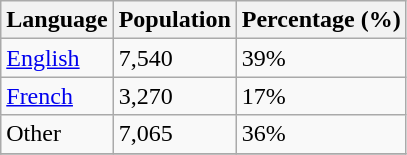<table class="wikitable">
<tr>
<th>Language</th>
<th>Population</th>
<th>Percentage (%)</th>
</tr>
<tr>
<td><a href='#'>English</a></td>
<td>7,540</td>
<td>39%</td>
</tr>
<tr>
<td><a href='#'>French</a></td>
<td>3,270</td>
<td>17%</td>
</tr>
<tr>
<td>Other</td>
<td>7,065</td>
<td>36%</td>
</tr>
<tr>
</tr>
</table>
